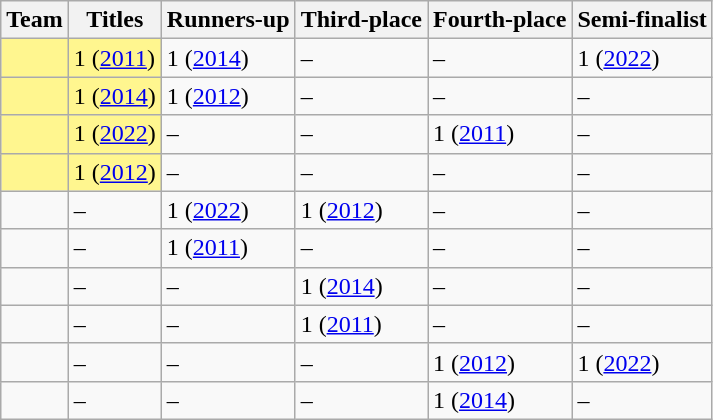<table class="wikitable">
<tr>
<th><strong>Team</strong></th>
<th><strong>Titles</strong></th>
<th><strong>Runners-up</strong></th>
<th><strong>Third-place</strong></th>
<th><strong>Fourth-place</strong></th>
<th><strong>Semi-finalist</strong></th>
</tr>
<tr>
<td style="background:#fff68f;"></td>
<td style="background:#fff68f;">1 (<a href='#'>2011</a>)</td>
<td>1 (<a href='#'>2014</a>)</td>
<td>–</td>
<td>–</td>
<td>1 (<a href='#'>2022</a>)</td>
</tr>
<tr>
<td style="background:#fff68f;"></td>
<td style="background:#fff68f;">1 (<a href='#'>2014</a>)</td>
<td>1 (<a href='#'>2012</a>)</td>
<td>–</td>
<td>–</td>
<td>–</td>
</tr>
<tr>
<td style="background:#fff68f;"></td>
<td style="background:#fff68f;">1 (<a href='#'>2022</a>)</td>
<td>–</td>
<td>–</td>
<td>1 (<a href='#'>2011</a>)</td>
<td>–</td>
</tr>
<tr>
<td style="background:#fff68f;"></td>
<td style="background:#fff68f;">1 (<a href='#'>2012</a>)</td>
<td>–</td>
<td>–</td>
<td>–</td>
<td>–</td>
</tr>
<tr>
<td></td>
<td>–</td>
<td>1 (<a href='#'>2022</a>)</td>
<td>1 (<a href='#'>2012</a>)</td>
<td>–</td>
<td>–</td>
</tr>
<tr>
<td></td>
<td>–</td>
<td>1 (<a href='#'>2011</a>)</td>
<td>–</td>
<td>–</td>
<td>–</td>
</tr>
<tr>
<td></td>
<td>–</td>
<td>–</td>
<td>1 (<a href='#'>2014</a>)</td>
<td>–</td>
<td>–</td>
</tr>
<tr>
<td></td>
<td>–</td>
<td>–</td>
<td>1 (<a href='#'>2011</a>)</td>
<td>–</td>
<td>–</td>
</tr>
<tr>
<td></td>
<td>–</td>
<td>–</td>
<td>–</td>
<td>1 (<a href='#'>2012</a>)</td>
<td>1 (<a href='#'>2022</a>)</td>
</tr>
<tr>
<td></td>
<td>–</td>
<td>–</td>
<td>–</td>
<td>1 (<a href='#'>2014</a>)</td>
<td>–</td>
</tr>
</table>
